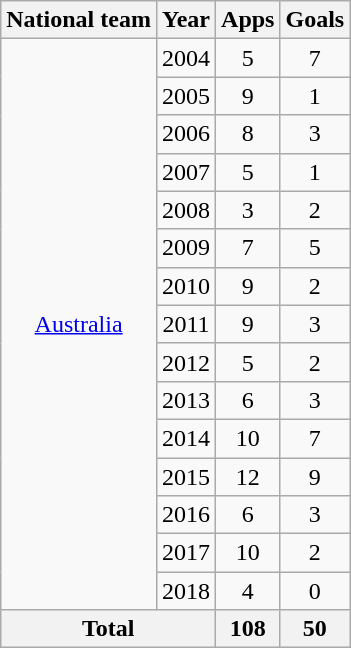<table class="wikitable" style="text-align:center">
<tr>
<th>National team</th>
<th>Year</th>
<th>Apps</th>
<th>Goals</th>
</tr>
<tr>
<td rowspan="15"><a href='#'>Australia</a></td>
<td>2004</td>
<td>5</td>
<td>7</td>
</tr>
<tr>
<td>2005</td>
<td>9</td>
<td>1</td>
</tr>
<tr>
<td>2006</td>
<td>8</td>
<td>3</td>
</tr>
<tr>
<td>2007</td>
<td>5</td>
<td>1</td>
</tr>
<tr>
<td>2008</td>
<td>3</td>
<td>2</td>
</tr>
<tr>
<td>2009</td>
<td>7</td>
<td>5</td>
</tr>
<tr>
<td>2010</td>
<td>9</td>
<td>2</td>
</tr>
<tr>
<td>2011</td>
<td>9</td>
<td>3</td>
</tr>
<tr>
<td>2012</td>
<td>5</td>
<td>2</td>
</tr>
<tr>
<td>2013</td>
<td>6</td>
<td>3</td>
</tr>
<tr>
<td>2014</td>
<td>10</td>
<td>7</td>
</tr>
<tr>
<td>2015</td>
<td>12</td>
<td>9</td>
</tr>
<tr>
<td>2016</td>
<td>6</td>
<td>3</td>
</tr>
<tr>
<td>2017</td>
<td>10</td>
<td>2</td>
</tr>
<tr>
<td>2018</td>
<td>4</td>
<td>0</td>
</tr>
<tr>
<th colspan="2">Total</th>
<th>108</th>
<th>50</th>
</tr>
</table>
